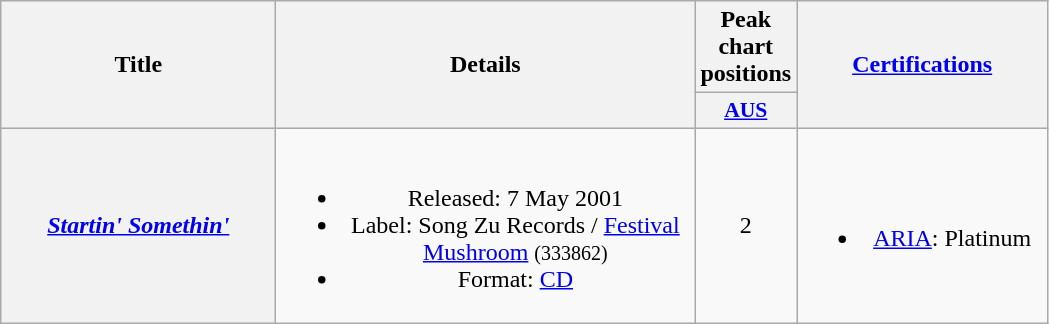<table class="wikitable plainrowheaders" style="text-align:center;" border="1">
<tr>
<th scope="col" rowspan="2" style="width:11em;">Title</th>
<th scope="col" rowspan="2" style="width:17em;">Details</th>
<th scope="col" colspan="1">Peak chart positions</th>
<th scope="col" rowspan="2" style="width:10em;"><a href='#'>Certifications</a></th>
</tr>
<tr>
<th scope="col" style="width:3em;font-size:90%;"><a href='#'>AUS</a><br></th>
</tr>
<tr>
<th scope="row"><em><a href='#'>Startin' Somethin'</a></em></th>
<td><br><ul><li>Released: 7 May 2001</li><li>Label: Song Zu Records / <a href='#'>Festival Mushroom</a> <small>(333862)</small></li><li>Format: <a href='#'>CD</a></li></ul></td>
<td>2</td>
<td><br><ul><li><a href='#'>ARIA</a>: Platinum</li></ul></td>
</tr>
</table>
